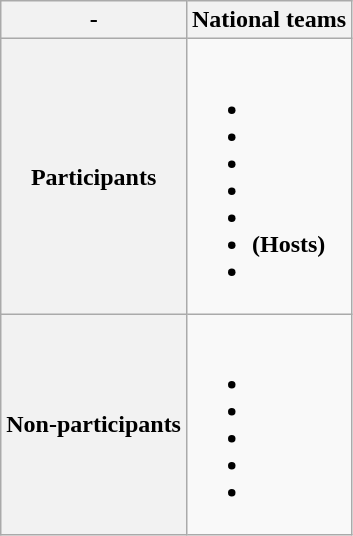<table class="wikitable">
<tr>
<th>-</th>
<th>National teams</th>
</tr>
<tr>
<th>Participants</th>
<td><br><ul><li></li><li></li><li></li><li></li><li></li><li> <strong>(Hosts)</strong></li><li></li></ul></td>
</tr>
<tr>
<th>Non-participants</th>
<td><br><ul><li></li><li></li><li></li><li></li><li></li></ul></td>
</tr>
</table>
